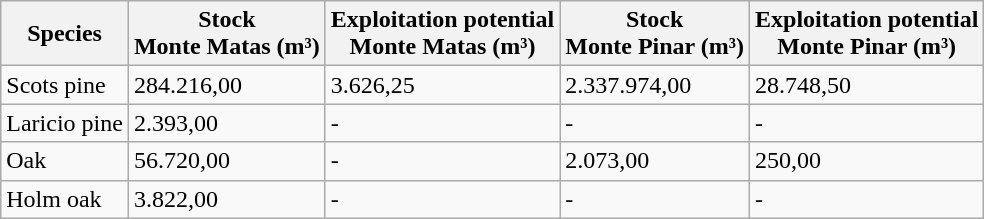<table class="wikitable">
<tr>
<th>Species</th>
<th>Stock<br>Monte Matas (m³)</th>
<th>Exploitation potential<br>Monte Matas (m³)</th>
<th>Stock<br>Monte Pinar (m³)</th>
<th>Exploitation potential<br>Monte Pinar (m³)</th>
</tr>
<tr>
<td>Scots pine</td>
<td>284.216,00</td>
<td>3.626,25</td>
<td>2.337.974,00</td>
<td>28.748,50</td>
</tr>
<tr>
<td>Laricio pine</td>
<td>2.393,00</td>
<td>-</td>
<td>-</td>
<td>-</td>
</tr>
<tr>
<td>Oak</td>
<td>56.720,00</td>
<td>-</td>
<td>2.073,00</td>
<td>250,00</td>
</tr>
<tr>
<td>Holm oak</td>
<td>3.822,00</td>
<td>-</td>
<td>-</td>
<td>-</td>
</tr>
</table>
